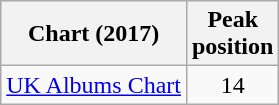<table class="wikitable">
<tr>
<th>Chart (2017)</th>
<th>Peak<br>position</th>
</tr>
<tr>
<td><a href='#'>UK Albums Chart</a></td>
<td style="text-align:center;">14</td>
</tr>
</table>
